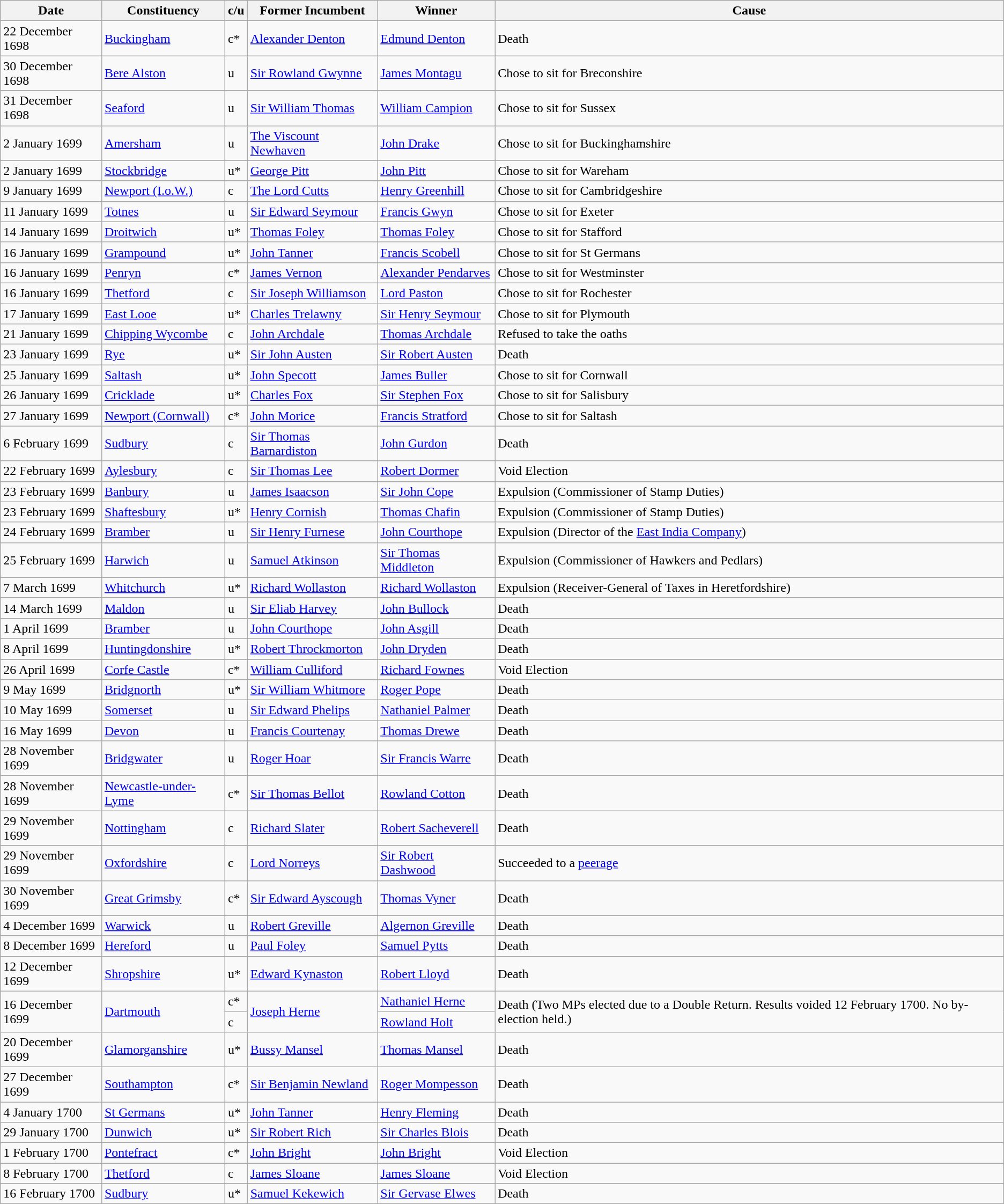<table class="wikitable">
<tr>
<th>Date</th>
<th>Constituency</th>
<th>c/u</th>
<th>Former Incumbent</th>
<th>Winner</th>
<th>Cause</th>
</tr>
<tr>
<td>22 December 1698</td>
<td><a href='#'>Buckingham</a></td>
<td>c*</td>
<td><a href='#'>Alexander Denton</a></td>
<td><a href='#'>Edmund Denton</a></td>
<td>Death</td>
</tr>
<tr>
<td>30 December 1698</td>
<td><a href='#'>Bere Alston</a></td>
<td>u</td>
<td><a href='#'>Sir Rowland Gwynne</a></td>
<td><a href='#'>James Montagu</a></td>
<td>Chose to sit for Breconshire</td>
</tr>
<tr>
<td>31 December 1698</td>
<td><a href='#'>Seaford</a></td>
<td>u</td>
<td><a href='#'>Sir William Thomas</a></td>
<td><a href='#'>William Campion</a></td>
<td>Chose to sit for Sussex</td>
</tr>
<tr>
<td>2 January 1699</td>
<td><a href='#'>Amersham</a></td>
<td>u</td>
<td><a href='#'>The Viscount Newhaven</a></td>
<td><a href='#'>John Drake</a></td>
<td>Chose to sit for Buckinghamshire</td>
</tr>
<tr>
<td>2 January 1699</td>
<td><a href='#'>Stockbridge</a></td>
<td>u*</td>
<td><a href='#'>George Pitt</a></td>
<td><a href='#'>John Pitt</a></td>
<td>Chose to sit for Wareham</td>
</tr>
<tr>
<td>9 January 1699</td>
<td><a href='#'>Newport (I.o.W.)</a></td>
<td>c</td>
<td><a href='#'>The Lord Cutts</a></td>
<td><a href='#'>Henry Greenhill</a></td>
<td>Chose to sit for Cambridgeshire</td>
</tr>
<tr>
<td>11 January 1699</td>
<td><a href='#'>Totnes</a></td>
<td>u</td>
<td><a href='#'>Sir Edward Seymour</a></td>
<td><a href='#'>Francis Gwyn</a></td>
<td>Chose to sit for Exeter</td>
</tr>
<tr>
<td>14 January 1699</td>
<td><a href='#'>Droitwich</a></td>
<td>u*</td>
<td><a href='#'>Thomas Foley</a></td>
<td><a href='#'>Thomas Foley</a></td>
<td>Chose to sit for Stafford</td>
</tr>
<tr>
<td>16 January 1699</td>
<td><a href='#'>Grampound</a></td>
<td>u*</td>
<td><a href='#'>John Tanner</a></td>
<td><a href='#'>Francis Scobell</a></td>
<td>Chose to sit for St Germans</td>
</tr>
<tr>
<td>16 January 1699</td>
<td><a href='#'>Penryn</a></td>
<td>c*</td>
<td><a href='#'>James Vernon</a></td>
<td><a href='#'>Alexander Pendarves</a></td>
<td>Chose to sit for Westminster</td>
</tr>
<tr>
<td>16 January 1699</td>
<td><a href='#'>Thetford</a></td>
<td>c</td>
<td><a href='#'>Sir Joseph Williamson</a></td>
<td><a href='#'>Lord Paston</a></td>
<td>Chose to sit for Rochester</td>
</tr>
<tr>
<td>17 January 1699</td>
<td><a href='#'>East Looe</a></td>
<td>u*</td>
<td><a href='#'>Charles Trelawny</a></td>
<td><a href='#'>Sir Henry Seymour</a></td>
<td>Chose to sit for Plymouth</td>
</tr>
<tr>
<td>21 January 1699</td>
<td><a href='#'>Chipping Wycombe</a></td>
<td>c</td>
<td><a href='#'>John Archdale</a></td>
<td><a href='#'>Thomas Archdale</a></td>
<td>Refused to take the oaths</td>
</tr>
<tr>
<td>23 January 1699</td>
<td><a href='#'>Rye</a></td>
<td>u*</td>
<td><a href='#'>Sir John Austen</a></td>
<td><a href='#'>Sir Robert Austen</a></td>
<td>Death</td>
</tr>
<tr>
<td>25 January 1699</td>
<td><a href='#'>Saltash</a></td>
<td>u*</td>
<td><a href='#'>John Specott</a></td>
<td><a href='#'>James Buller</a></td>
<td>Chose to sit for Cornwall</td>
</tr>
<tr>
<td>26 January 1699</td>
<td><a href='#'>Cricklade</a></td>
<td>u*</td>
<td><a href='#'>Charles Fox</a></td>
<td><a href='#'>Sir Stephen Fox</a></td>
<td>Chose to sit for Salisbury</td>
</tr>
<tr>
<td>27 January 1699</td>
<td><a href='#'>Newport (Cornwall)</a></td>
<td>c*</td>
<td><a href='#'>John Morice</a></td>
<td><a href='#'>Francis Stratford</a></td>
<td>Chose to sit for Saltash</td>
</tr>
<tr>
<td>6 February 1699</td>
<td><a href='#'>Sudbury</a></td>
<td>c</td>
<td><a href='#'>Sir Thomas Barnardiston</a></td>
<td><a href='#'>John Gurdon</a></td>
<td>Death</td>
</tr>
<tr>
<td>22 February 1699</td>
<td><a href='#'>Aylesbury</a></td>
<td>c</td>
<td><a href='#'>Sir Thomas Lee</a></td>
<td><a href='#'>Robert Dormer</a></td>
<td>Void Election</td>
</tr>
<tr>
<td>23 February 1699</td>
<td><a href='#'>Banbury</a></td>
<td>u</td>
<td><a href='#'>James Isaacson</a></td>
<td><a href='#'>Sir John Cope</a></td>
<td>Expulsion (Commissioner of Stamp Duties)</td>
</tr>
<tr>
<td>23 February 1699</td>
<td><a href='#'>Shaftesbury</a></td>
<td>u*</td>
<td><a href='#'>Henry Cornish</a></td>
<td><a href='#'>Thomas Chafin</a></td>
<td>Expulsion (Commissioner of Stamp Duties)</td>
</tr>
<tr>
<td>24 February 1699</td>
<td><a href='#'>Bramber</a></td>
<td>u</td>
<td><a href='#'>Sir Henry Furnese</a></td>
<td><a href='#'>John Courthope</a></td>
<td>Expulsion (Director of the <a href='#'>East India Company</a>)</td>
</tr>
<tr>
<td>25 February 1699</td>
<td><a href='#'>Harwich</a></td>
<td>u</td>
<td><a href='#'>Samuel Atkinson</a></td>
<td><a href='#'>Sir Thomas Middleton</a></td>
<td>Expulsion (Commissioner of Hawkers and Pedlars)</td>
</tr>
<tr>
<td>7 March 1699</td>
<td><a href='#'>Whitchurch</a></td>
<td>u*</td>
<td><a href='#'>Richard Wollaston</a></td>
<td><a href='#'>Richard Wollaston</a></td>
<td>Expulsion (Receiver-General of Taxes in Heretfordshire)</td>
</tr>
<tr>
<td>14 March 1699</td>
<td><a href='#'>Maldon</a></td>
<td>u</td>
<td><a href='#'>Sir Eliab Harvey</a></td>
<td><a href='#'>John Bullock</a></td>
<td>Death</td>
</tr>
<tr>
<td>1 April 1699</td>
<td><a href='#'>Bramber</a></td>
<td>u</td>
<td><a href='#'>John Courthope</a></td>
<td><a href='#'>John Asgill</a></td>
<td>Death</td>
</tr>
<tr>
<td>8 April 1699</td>
<td><a href='#'>Huntingdonshire</a></td>
<td>u*</td>
<td><a href='#'>Robert Throckmorton</a></td>
<td><a href='#'>John Dryden</a></td>
<td>Death</td>
</tr>
<tr>
<td>26 April 1699</td>
<td><a href='#'>Corfe Castle</a></td>
<td>c*</td>
<td><a href='#'>William Culliford</a></td>
<td><a href='#'>Richard Fownes</a></td>
<td>Void Election</td>
</tr>
<tr>
<td>9 May 1699</td>
<td><a href='#'>Bridgnorth</a></td>
<td>u*</td>
<td><a href='#'>Sir William Whitmore</a></td>
<td><a href='#'>Roger Pope</a></td>
<td>Death</td>
</tr>
<tr>
<td>10 May 1699</td>
<td><a href='#'>Somerset</a></td>
<td>u</td>
<td><a href='#'>Sir Edward Phelips</a></td>
<td><a href='#'>Nathaniel Palmer</a></td>
<td>Death</td>
</tr>
<tr>
<td>16 May 1699</td>
<td><a href='#'>Devon</a></td>
<td>u</td>
<td><a href='#'>Francis Courtenay</a></td>
<td><a href='#'>Thomas Drewe</a></td>
<td>Death</td>
</tr>
<tr>
<td>28 November 1699</td>
<td><a href='#'>Bridgwater</a></td>
<td>u</td>
<td><a href='#'>Roger Hoar</a></td>
<td><a href='#'>Sir Francis Warre</a></td>
<td>Death</td>
</tr>
<tr>
<td>28 November 1699</td>
<td><a href='#'>Newcastle-under-Lyme</a></td>
<td>c*</td>
<td><a href='#'>Sir Thomas Bellot</a></td>
<td><a href='#'>Rowland Cotton</a></td>
<td>Death</td>
</tr>
<tr>
<td>29 November 1699</td>
<td><a href='#'>Nottingham</a></td>
<td>c</td>
<td><a href='#'>Richard Slater</a></td>
<td><a href='#'>Robert Sacheverell</a></td>
<td>Death</td>
</tr>
<tr>
<td>29 November 1699</td>
<td><a href='#'>Oxfordshire</a></td>
<td>c</td>
<td><a href='#'>Lord Norreys</a></td>
<td><a href='#'>Sir Robert Dashwood</a></td>
<td>Succeeded to a <a href='#'>peerage</a></td>
</tr>
<tr>
<td>30 November 1699</td>
<td><a href='#'>Great Grimsby</a></td>
<td>c*</td>
<td><a href='#'>Sir Edward Ayscough</a></td>
<td><a href='#'>Thomas Vyner</a></td>
<td>Death</td>
</tr>
<tr>
<td>4 December 1699</td>
<td><a href='#'>Warwick</a></td>
<td>u</td>
<td><a href='#'>Robert Greville</a></td>
<td><a href='#'>Algernon Greville</a></td>
<td>Death</td>
</tr>
<tr>
<td>8 December 1699</td>
<td><a href='#'>Hereford</a></td>
<td>u</td>
<td><a href='#'>Paul Foley</a></td>
<td><a href='#'>Samuel Pytts</a></td>
<td>Death</td>
</tr>
<tr>
<td>12 December 1699</td>
<td><a href='#'>Shropshire</a></td>
<td>u*</td>
<td><a href='#'>Edward Kynaston</a></td>
<td><a href='#'>Robert Lloyd</a></td>
<td>Death</td>
</tr>
<tr>
<td rowspan=2>16 December 1699</td>
<td rowspan=2><a href='#'>Dartmouth</a></td>
<td>c*</td>
<td rowspan=2><a href='#'>Joseph Herne</a></td>
<td><a href='#'>Nathaniel Herne</a></td>
<td rowspan=2>Death (Two MPs elected due to a Double Return. Results voided 12 February 1700. No by-election held.)</td>
</tr>
<tr>
<td>c</td>
<td><a href='#'>Rowland Holt</a></td>
</tr>
<tr>
<td>20 December 1699</td>
<td><a href='#'>Glamorganshire</a></td>
<td>u*</td>
<td><a href='#'>Bussy Mansel</a></td>
<td><a href='#'>Thomas Mansel</a></td>
<td>Death</td>
</tr>
<tr>
<td>27 December 1699</td>
<td><a href='#'>Southampton</a></td>
<td>c*</td>
<td><a href='#'>Sir Benjamin Newland</a></td>
<td><a href='#'>Roger Mompesson</a></td>
<td>Death</td>
</tr>
<tr>
<td>4 January 1700</td>
<td><a href='#'>St Germans</a></td>
<td>u*</td>
<td><a href='#'>John Tanner</a></td>
<td><a href='#'>Henry Fleming</a></td>
<td>Death</td>
</tr>
<tr>
<td>29 January 1700</td>
<td><a href='#'>Dunwich</a></td>
<td>u*</td>
<td><a href='#'>Sir Robert Rich</a></td>
<td><a href='#'>Sir Charles Blois</a></td>
<td>Death</td>
</tr>
<tr>
<td>1 February 1700</td>
<td><a href='#'>Pontefract</a></td>
<td>c*</td>
<td><a href='#'>John Bright</a></td>
<td><a href='#'>John Bright</a></td>
<td>Void Election</td>
</tr>
<tr>
<td>8 February 1700</td>
<td><a href='#'>Thetford</a></td>
<td>c</td>
<td><a href='#'>James Sloane</a></td>
<td><a href='#'>James Sloane</a></td>
<td>Void Election</td>
</tr>
<tr>
<td>16 February 1700</td>
<td><a href='#'>Sudbury</a></td>
<td>u*</td>
<td><a href='#'>Samuel Kekewich</a></td>
<td><a href='#'>Sir Gervase Elwes</a></td>
<td>Death</td>
</tr>
</table>
